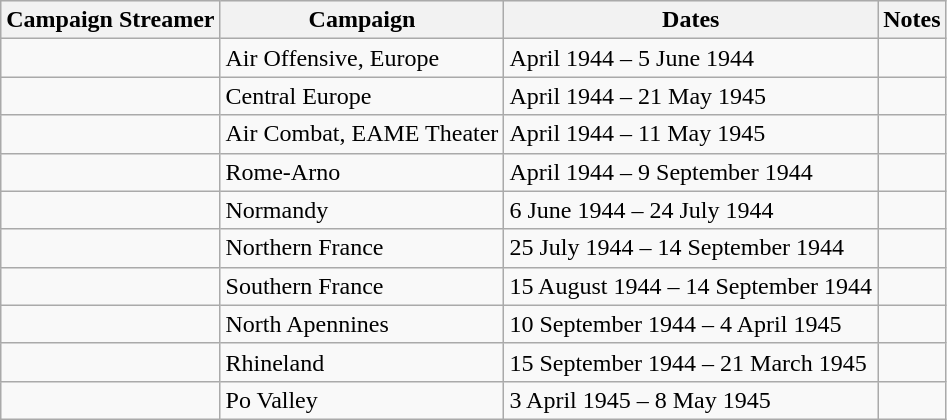<table class="wikitable">
<tr style="background:#efefef;">
<th>Campaign Streamer</th>
<th>Campaign</th>
<th>Dates</th>
<th>Notes</th>
</tr>
<tr>
<td></td>
<td>Air Offensive, Europe</td>
<td>April 1944 – 5 June 1944</td>
<td></td>
</tr>
<tr>
<td></td>
<td>Central Europe</td>
<td>April 1944 – 21 May 1945</td>
<td></td>
</tr>
<tr>
<td></td>
<td>Air Combat, EAME Theater</td>
<td>April 1944 – 11 May 1945</td>
<td></td>
</tr>
<tr>
<td></td>
<td>Rome-Arno</td>
<td>April 1944 – 9 September 1944</td>
<td></td>
</tr>
<tr>
<td></td>
<td>Normandy</td>
<td>6 June 1944 – 24 July 1944</td>
<td></td>
</tr>
<tr>
<td></td>
<td>Northern France</td>
<td>25 July 1944 – 14 September 1944</td>
<td></td>
</tr>
<tr>
<td></td>
<td>Southern France</td>
<td>15 August 1944 – 14 September 1944</td>
<td></td>
</tr>
<tr>
<td></td>
<td>North Apennines</td>
<td>10 September 1944 – 4 April 1945</td>
<td></td>
</tr>
<tr>
<td></td>
<td>Rhineland</td>
<td>15 September 1944 – 21 March 1945</td>
<td></td>
</tr>
<tr>
<td></td>
<td>Po Valley</td>
<td>3 April 1945 – 8 May 1945</td>
<td></td>
</tr>
</table>
